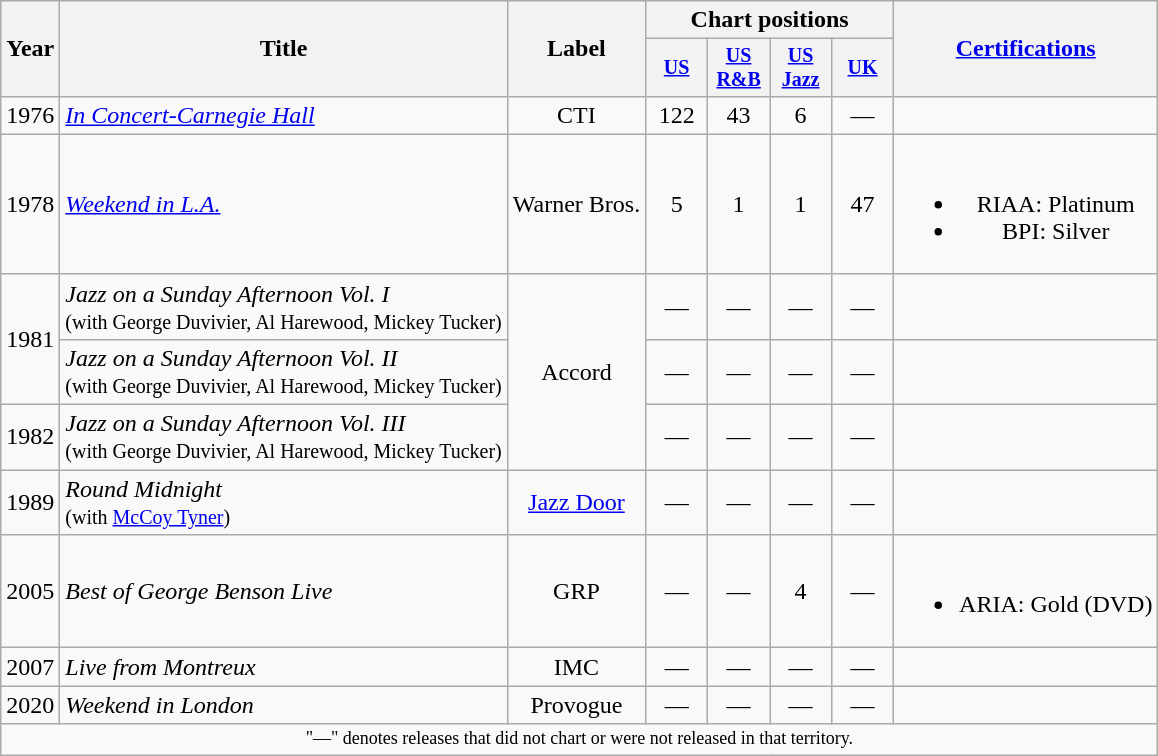<table class="wikitable" style="text-align:center;">
<tr>
<th rowspan="2">Year</th>
<th rowspan="2">Title</th>
<th rowspan="2">Label</th>
<th colspan="4">Chart positions</th>
<th rowspan="2"><a href='#'>Certifications</a></th>
</tr>
<tr style="font-size:smaller;">
<th width="35"><a href='#'>US</a><br></th>
<th width="35"><a href='#'>US R&B</a><br></th>
<th width="35"><a href='#'>US Jazz</a><br></th>
<th width="35"><a href='#'>UK</a><br></th>
</tr>
<tr>
<td>1976</td>
<td align="left"><em><a href='#'>In Concert-Carnegie Hall</a></em> </td>
<td>CTI</td>
<td>122</td>
<td>43</td>
<td>6</td>
<td>—</td>
<td></td>
</tr>
<tr>
<td>1978</td>
<td align="left"><em><a href='#'>Weekend in L.A.</a></em></td>
<td>Warner Bros.</td>
<td>5</td>
<td>1</td>
<td>1</td>
<td>47</td>
<td><br><ul><li>RIAA: Platinum</li><li>BPI: Silver</li></ul></td>
</tr>
<tr>
<td rowspan="2">1981</td>
<td align="left"><em>Jazz on a Sunday Afternoon Vol. I</em> <br><small>(with George Duvivier, Al Harewood, Mickey Tucker)</small> </td>
<td rowspan="3">Accord</td>
<td>—</td>
<td>—</td>
<td>—</td>
<td>—</td>
<td></td>
</tr>
<tr>
<td align="left"><em>Jazz on a Sunday Afternoon Vol. II</em> <br><small>(with George Duvivier, Al Harewood, Mickey Tucker)</small> </td>
<td>—</td>
<td>—</td>
<td>—</td>
<td>—</td>
<td></td>
</tr>
<tr>
<td>1982</td>
<td align="left"><em>Jazz on a Sunday Afternoon Vol. III</em> <br><small>(with George Duvivier, Al Harewood, Mickey Tucker)</small> </td>
<td>—</td>
<td>—</td>
<td>—</td>
<td>—</td>
<td></td>
</tr>
<tr>
<td>1989</td>
<td align="left"><em>Round Midnight</em> <br><small>(with <a href='#'>McCoy Tyner</a>)</small></td>
<td><a href='#'>Jazz Door</a></td>
<td>—</td>
<td>—</td>
<td>—</td>
<td>—</td>
<td></td>
</tr>
<tr>
<td>2005</td>
<td align="left"><em>Best of George Benson Live</em> </td>
<td>GRP</td>
<td>—</td>
<td>—</td>
<td>4</td>
<td>—</td>
<td><br><ul><li>ARIA: Gold (DVD)</li></ul></td>
</tr>
<tr>
<td>2007</td>
<td align="left"><em>Live from Montreux</em> </td>
<td>IMC</td>
<td>—</td>
<td>—</td>
<td>—</td>
<td>—</td>
<td></td>
</tr>
<tr>
<td>2020</td>
<td align="left"><em>Weekend in London</em></td>
<td>Provogue</td>
<td>—</td>
<td>—</td>
<td>—</td>
<td>—</td>
<td></td>
</tr>
<tr>
<td colspan="11" style="text-align:center; font-size:9pt;">"—" denotes releases that did not chart or were not released in that territory.</td>
</tr>
</table>
